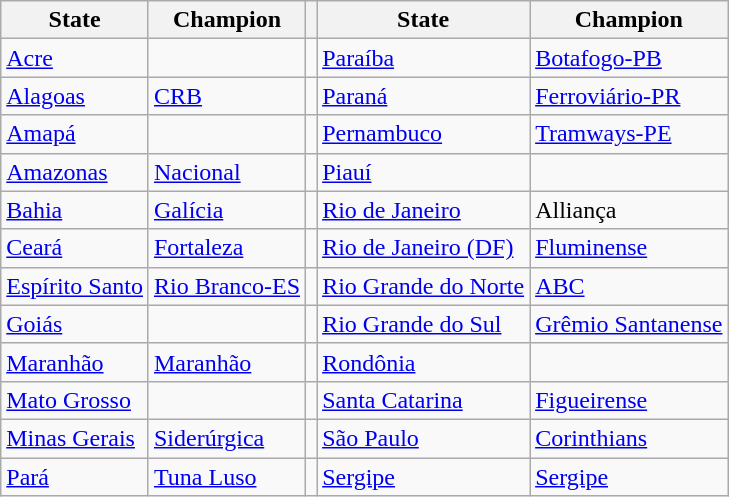<table class="wikitable">
<tr>
<th>State</th>
<th>Champion</th>
<th></th>
<th>State</th>
<th>Champion</th>
</tr>
<tr>
<td><a href='#'>Acre</a></td>
<td></td>
<td></td>
<td><a href='#'>Paraíba</a></td>
<td><a href='#'>Botafogo-PB</a></td>
</tr>
<tr>
<td><a href='#'>Alagoas</a></td>
<td><a href='#'>CRB</a></td>
<td></td>
<td><a href='#'>Paraná</a></td>
<td><a href='#'>Ferroviário-PR</a></td>
</tr>
<tr>
<td><a href='#'>Amapá</a></td>
<td></td>
<td></td>
<td><a href='#'>Pernambuco</a></td>
<td><a href='#'>Tramways-PE</a></td>
</tr>
<tr>
<td><a href='#'>Amazonas</a></td>
<td><a href='#'>Nacional</a></td>
<td></td>
<td><a href='#'>Piauí</a></td>
<td></td>
</tr>
<tr>
<td><a href='#'>Bahia</a></td>
<td><a href='#'>Galícia</a></td>
<td></td>
<td><a href='#'>Rio de Janeiro</a></td>
<td>Alliança</td>
</tr>
<tr>
<td><a href='#'>Ceará</a></td>
<td><a href='#'>Fortaleza</a></td>
<td></td>
<td><a href='#'>Rio de Janeiro (DF)</a></td>
<td><a href='#'>Fluminense</a></td>
</tr>
<tr>
<td><a href='#'>Espírito Santo</a></td>
<td><a href='#'>Rio Branco-ES</a></td>
<td></td>
<td><a href='#'>Rio Grande do Norte</a></td>
<td><a href='#'>ABC</a></td>
</tr>
<tr>
<td><a href='#'>Goiás</a></td>
<td></td>
<td></td>
<td><a href='#'>Rio Grande do Sul</a></td>
<td><a href='#'>Grêmio Santanense</a></td>
</tr>
<tr>
<td><a href='#'>Maranhão</a></td>
<td><a href='#'>Maranhão</a></td>
<td></td>
<td><a href='#'>Rondônia</a></td>
<td></td>
</tr>
<tr>
<td><a href='#'>Mato Grosso</a></td>
<td></td>
<td></td>
<td><a href='#'>Santa Catarina</a></td>
<td><a href='#'>Figueirense</a></td>
</tr>
<tr>
<td><a href='#'>Minas Gerais</a></td>
<td><a href='#'>Siderúrgica</a></td>
<td></td>
<td><a href='#'>São Paulo</a></td>
<td><a href='#'>Corinthians</a></td>
</tr>
<tr>
<td><a href='#'>Pará</a></td>
<td><a href='#'>Tuna Luso</a></td>
<td></td>
<td><a href='#'>Sergipe</a></td>
<td><a href='#'>Sergipe</a></td>
</tr>
</table>
